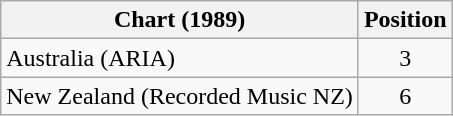<table class="wikitable">
<tr>
<th>Chart (1989)</th>
<th>Position</th>
</tr>
<tr>
<td>Australia (ARIA)</td>
<td align="center">3</td>
</tr>
<tr>
<td>New Zealand (Recorded Music NZ)</td>
<td align="center">6</td>
</tr>
</table>
